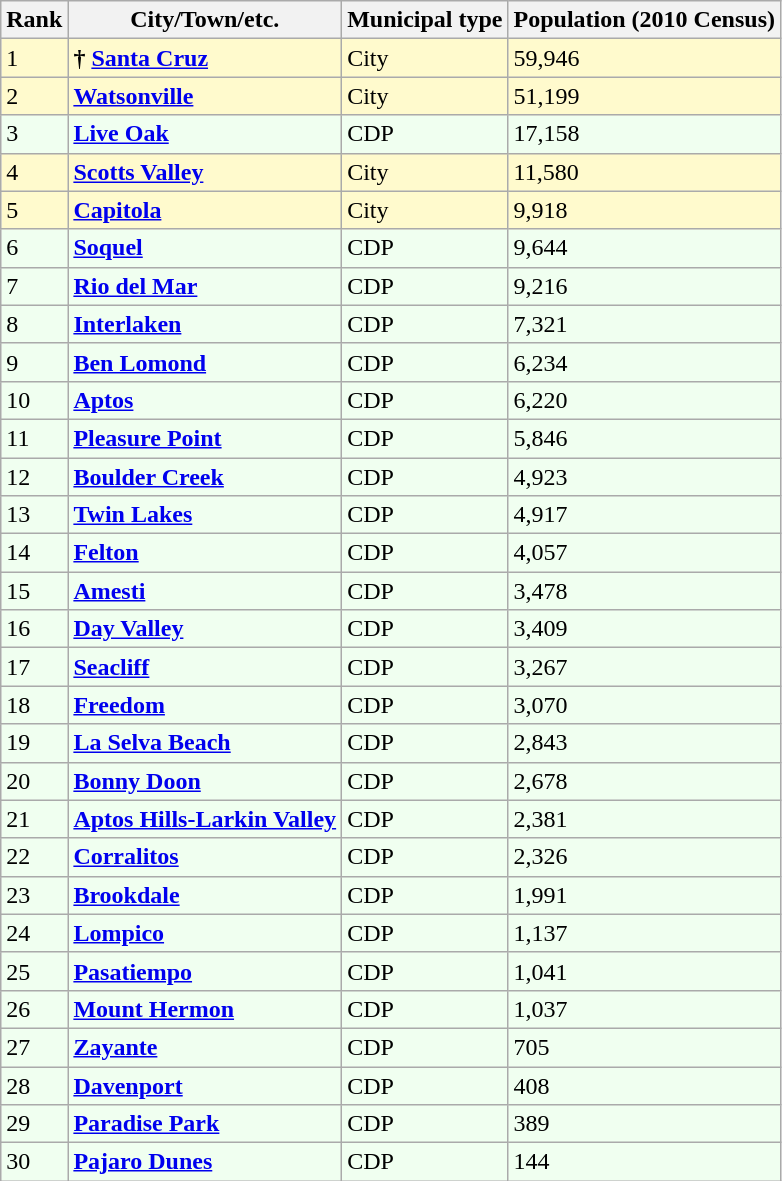<table class="wikitable sortable">
<tr>
<th>Rank</th>
<th>City/Town/etc.</th>
<th>Municipal type</th>
<th>Population (2010 Census)</th>
</tr>
<tr style="background-color:#FFFACD;">
<td>1</td>
<td><strong>†</strong> <strong><a href='#'>Santa Cruz</a></strong></td>
<td>City</td>
<td>59,946</td>
</tr>
<tr style="background-color:#FFFACD;">
<td>2</td>
<td><strong><a href='#'>Watsonville</a></strong></td>
<td>City</td>
<td>51,199</td>
</tr>
<tr style="background-color:#F0FFF0;">
<td>3</td>
<td><strong><a href='#'>Live Oak</a></strong></td>
<td>CDP</td>
<td>17,158</td>
</tr>
<tr style="background-color:#FFFACD;">
<td>4</td>
<td><strong><a href='#'>Scotts Valley</a></strong></td>
<td>City</td>
<td>11,580</td>
</tr>
<tr style="background-color:#FFFACD;">
<td>5</td>
<td><strong><a href='#'>Capitola</a></strong></td>
<td>City</td>
<td>9,918</td>
</tr>
<tr style="background-color:#F0FFF0;">
<td>6</td>
<td><strong><a href='#'>Soquel</a></strong></td>
<td>CDP</td>
<td>9,644</td>
</tr>
<tr style="background-color:#F0FFF0;">
<td>7</td>
<td><strong><a href='#'>Rio del Mar</a></strong></td>
<td>CDP</td>
<td>9,216</td>
</tr>
<tr style="background-color:#F0FFF0;">
<td>8</td>
<td><strong><a href='#'>Interlaken</a></strong></td>
<td>CDP</td>
<td>7,321</td>
</tr>
<tr style="background-color:#F0FFF0;">
<td>9</td>
<td><strong><a href='#'>Ben Lomond</a></strong></td>
<td>CDP</td>
<td>6,234</td>
</tr>
<tr style="background-color:#F0FFF0;">
<td>10</td>
<td><strong><a href='#'>Aptos</a></strong></td>
<td>CDP</td>
<td>6,220</td>
</tr>
<tr style="background-color:#F0FFF0;">
<td>11</td>
<td><strong><a href='#'>Pleasure Point</a></strong></td>
<td>CDP</td>
<td>5,846</td>
</tr>
<tr style="background-color:#F0FFF0;">
<td>12</td>
<td><strong><a href='#'>Boulder Creek</a></strong></td>
<td>CDP</td>
<td>4,923</td>
</tr>
<tr style="background-color:#F0FFF0;">
<td>13</td>
<td><strong><a href='#'>Twin Lakes</a></strong></td>
<td>CDP</td>
<td>4,917</td>
</tr>
<tr style="background-color:#F0FFF0;">
<td>14</td>
<td><strong><a href='#'>Felton</a></strong></td>
<td>CDP</td>
<td>4,057</td>
</tr>
<tr style="background-color:#F0FFF0;">
<td>15</td>
<td><strong><a href='#'>Amesti</a></strong></td>
<td>CDP</td>
<td>3,478</td>
</tr>
<tr style="background-color:#F0FFF0;">
<td>16</td>
<td><strong><a href='#'>Day Valley</a></strong></td>
<td>CDP</td>
<td>3,409</td>
</tr>
<tr style="background-color:#F0FFF0;">
<td>17</td>
<td><strong><a href='#'>Seacliff</a></strong></td>
<td>CDP</td>
<td>3,267</td>
</tr>
<tr style="background-color:#F0FFF0;">
<td>18</td>
<td><strong><a href='#'>Freedom</a></strong></td>
<td>CDP</td>
<td>3,070</td>
</tr>
<tr style="background-color:#F0FFF0;">
<td>19</td>
<td><strong><a href='#'>La Selva Beach</a></strong></td>
<td>CDP</td>
<td>2,843</td>
</tr>
<tr style="background-color:#F0FFF0;">
<td>20</td>
<td><strong><a href='#'>Bonny Doon</a></strong></td>
<td>CDP</td>
<td>2,678</td>
</tr>
<tr style="background-color:#F0FFF0;">
<td>21</td>
<td><strong><a href='#'>Aptos Hills-Larkin Valley</a></strong></td>
<td>CDP</td>
<td>2,381</td>
</tr>
<tr style="background-color:#F0FFF0;">
<td>22</td>
<td><strong><a href='#'>Corralitos</a></strong></td>
<td>CDP</td>
<td>2,326</td>
</tr>
<tr style="background-color:#F0FFF0;">
<td>23</td>
<td><strong><a href='#'>Brookdale</a></strong></td>
<td>CDP</td>
<td>1,991</td>
</tr>
<tr style="background-color:#F0FFF0;">
<td>24</td>
<td><strong><a href='#'>Lompico</a></strong></td>
<td>CDP</td>
<td>1,137</td>
</tr>
<tr style="background-color:#F0FFF0;">
<td>25</td>
<td><strong><a href='#'>Pasatiempo</a></strong></td>
<td>CDP</td>
<td>1,041</td>
</tr>
<tr style="background-color:#F0FFF0;">
<td>26</td>
<td><strong><a href='#'>Mount Hermon</a></strong></td>
<td>CDP</td>
<td>1,037</td>
</tr>
<tr style="background-color:#F0FFF0;">
<td>27</td>
<td><strong><a href='#'>Zayante</a></strong></td>
<td>CDP</td>
<td>705</td>
</tr>
<tr style="background-color:#F0FFF0;">
<td>28</td>
<td><strong><a href='#'>Davenport</a></strong></td>
<td>CDP</td>
<td>408</td>
</tr>
<tr style="background-color:#F0FFF0;">
<td>29</td>
<td><strong><a href='#'>Paradise Park</a></strong></td>
<td>CDP</td>
<td>389</td>
</tr>
<tr style="background-color:#F0FFF0;">
<td>30</td>
<td><strong><a href='#'>Pajaro Dunes</a></strong></td>
<td>CDP</td>
<td>144</td>
</tr>
</table>
